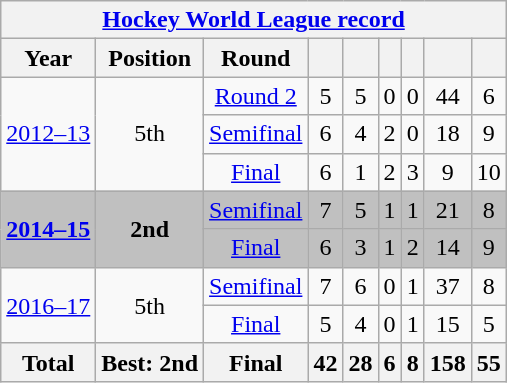<table class="wikitable"  style="text-align: center;">
<tr>
<th colspan=10><a href='#'>Hockey World League record</a></th>
</tr>
<tr>
<th>Year</th>
<th>Position</th>
<th>Round</th>
<th></th>
<th></th>
<th></th>
<th></th>
<th></th>
<th></th>
</tr>
<tr>
<td rowspan=3><a href='#'>2012–13</a></td>
<td rowspan=3>5th</td>
<td><a href='#'>Round 2</a></td>
<td>5</td>
<td>5</td>
<td>0</td>
<td>0</td>
<td>44</td>
<td>6</td>
</tr>
<tr>
<td><a href='#'>Semifinal</a></td>
<td>6</td>
<td>4</td>
<td>2</td>
<td>0</td>
<td>18</td>
<td>9</td>
</tr>
<tr>
<td><a href='#'>Final</a></td>
<td>6</td>
<td>1</td>
<td>2</td>
<td>3</td>
<td>9</td>
<td>10</td>
</tr>
<tr bgcolor=silver>
<td rowspan=2><strong><a href='#'>2014–15</a></strong></td>
<td rowspan=2><strong>2nd</strong></td>
<td><a href='#'>Semifinal</a></td>
<td>7</td>
<td>5</td>
<td>1</td>
<td>1</td>
<td>21</td>
<td>8</td>
</tr>
<tr bgcolor=silver>
<td><a href='#'>Final</a></td>
<td>6</td>
<td>3</td>
<td>1</td>
<td>2</td>
<td>14</td>
<td>9</td>
</tr>
<tr>
<td rowspan=2><a href='#'>2016–17</a></td>
<td rowspan=2>5th</td>
<td><a href='#'>Semifinal</a></td>
<td>7</td>
<td>6</td>
<td>0</td>
<td>1</td>
<td>37</td>
<td>8</td>
</tr>
<tr>
<td><a href='#'>Final</a></td>
<td>5</td>
<td>4</td>
<td>0</td>
<td>1</td>
<td>15</td>
<td>5</td>
</tr>
<tr>
<th>Total</th>
<th>Best: 2nd</th>
<th>Final</th>
<th>42</th>
<th>28</th>
<th>6</th>
<th>8</th>
<th>158</th>
<th>55</th>
</tr>
</table>
